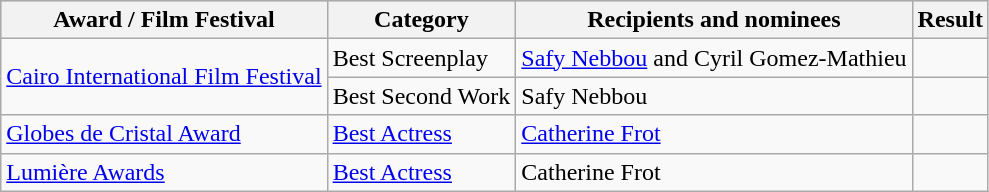<table class="wikitable plainrowheaders sortable">
<tr style="background:#ccc; text-align:center;">
<th scope="col">Award / Film Festival</th>
<th scope="col">Category</th>
<th scope="col">Recipients and nominees</th>
<th scope="col">Result</th>
</tr>
<tr>
<td rowspan=2><a href='#'>Cairo International Film Festival</a></td>
<td>Best Screenplay</td>
<td><a href='#'>Safy Nebbou</a> and Cyril Gomez-Mathieu</td>
<td></td>
</tr>
<tr>
<td>Best Second Work</td>
<td>Safy Nebbou</td>
<td></td>
</tr>
<tr>
<td><a href='#'>Globes de Cristal Award</a></td>
<td><a href='#'>Best Actress</a></td>
<td><a href='#'>Catherine Frot</a></td>
<td></td>
</tr>
<tr>
<td><a href='#'>Lumière Awards</a></td>
<td><a href='#'>Best Actress</a></td>
<td>Catherine Frot</td>
<td></td>
</tr>
</table>
